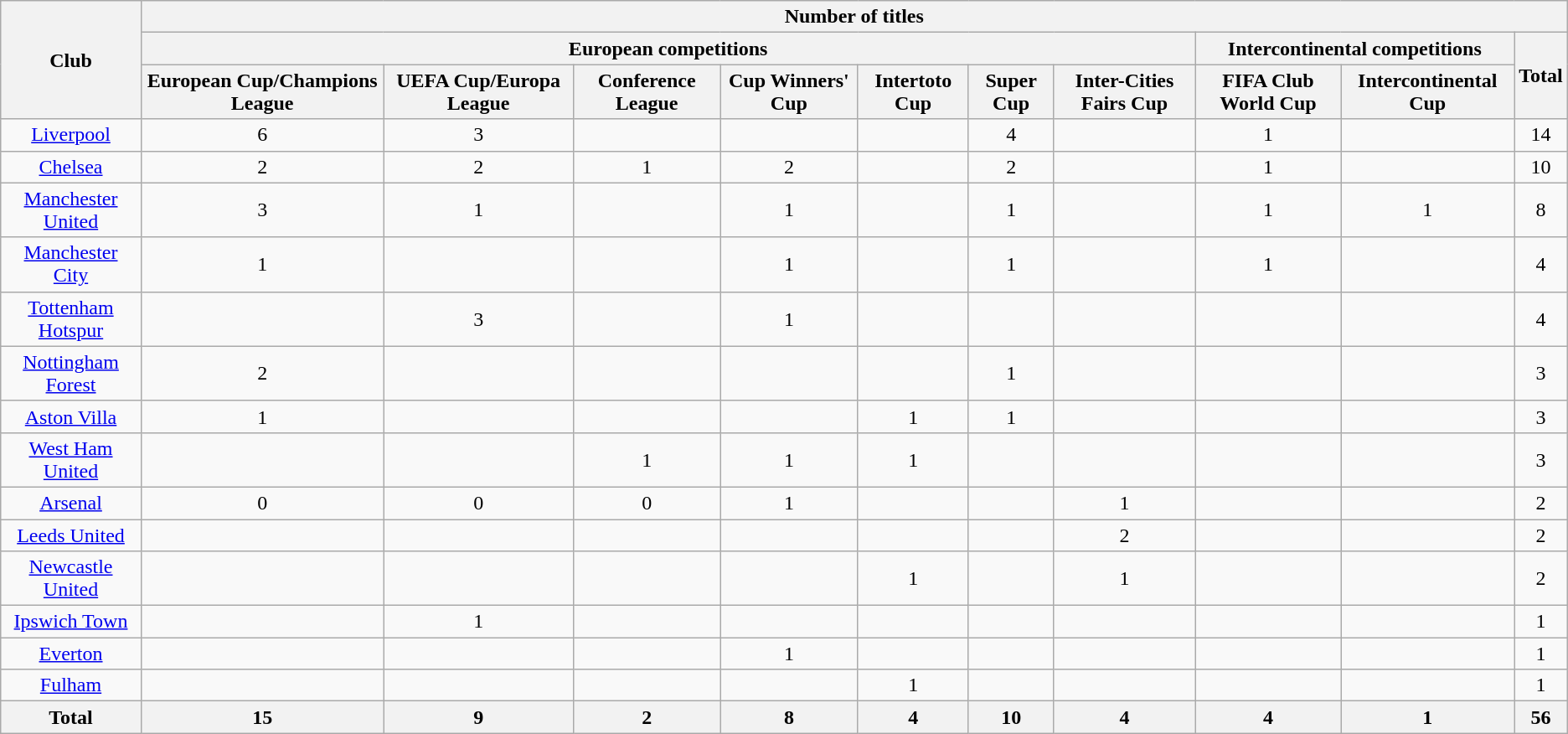<table class="wikitable">
<tr>
<th rowspan=3>Club</th>
<th colspan=10>Number of titles</th>
</tr>
<tr>
<th colspan=7>European competitions</th>
<th colspan=2>Intercontinental competitions</th>
<th rowspan=2>Total</th>
</tr>
<tr>
<th>European Cup/Champions League</th>
<th>UEFA Cup/Europa League</th>
<th>Conference League</th>
<th>Cup Winners' Cup</th>
<th>Intertoto Cup</th>
<th>Super Cup</th>
<th>Inter-Cities Fairs Cup</th>
<th>FIFA Club World Cup</th>
<th>Intercontinental Cup</th>
</tr>
<tr align=center>
<td><a href='#'>Liverpool</a></td>
<td>6</td>
<td>3</td>
<td></td>
<td></td>
<td></td>
<td>4</td>
<td></td>
<td>1</td>
<td></td>
<td>14</td>
</tr>
<tr align=center>
<td><a href='#'>Chelsea</a></td>
<td>2</td>
<td>2</td>
<td>1</td>
<td>2</td>
<td></td>
<td>2</td>
<td></td>
<td>1</td>
<td></td>
<td>10</td>
</tr>
<tr align=center>
<td><a href='#'>Manchester United</a></td>
<td>3</td>
<td>1</td>
<td></td>
<td>1</td>
<td></td>
<td>1</td>
<td></td>
<td>1</td>
<td>1</td>
<td>8</td>
</tr>
<tr align="center">
<td><a href='#'>Manchester City</a></td>
<td>1</td>
<td></td>
<td></td>
<td>1</td>
<td></td>
<td>1</td>
<td></td>
<td>1</td>
<td></td>
<td>4</td>
</tr>
<tr align="center">
<td><a href='#'>Tottenham Hotspur</a></td>
<td></td>
<td>3</td>
<td></td>
<td>1</td>
<td></td>
<td></td>
<td></td>
<td></td>
<td></td>
<td>4</td>
</tr>
<tr align=center>
<td><a href='#'>Nottingham Forest</a></td>
<td>2</td>
<td></td>
<td></td>
<td></td>
<td></td>
<td>1</td>
<td></td>
<td></td>
<td></td>
<td>3</td>
</tr>
<tr align=center>
<td><a href='#'>Aston Villa</a></td>
<td>1</td>
<td></td>
<td></td>
<td></td>
<td>1</td>
<td>1</td>
<td></td>
<td></td>
<td></td>
<td>3</td>
</tr>
<tr align=center>
<td><a href='#'>West Ham United</a></td>
<td></td>
<td></td>
<td>1</td>
<td>1</td>
<td>1</td>
<td></td>
<td></td>
<td></td>
<td></td>
<td>3</td>
</tr>
<tr align=center>
<td><a href='#'>Arsenal</a></td>
<td>0</td>
<td>0</td>
<td>0</td>
<td>1</td>
<td></td>
<td></td>
<td>1</td>
<td></td>
<td></td>
<td>2</td>
</tr>
<tr align=center>
<td><a href='#'>Leeds United</a></td>
<td></td>
<td></td>
<td></td>
<td></td>
<td></td>
<td></td>
<td>2</td>
<td></td>
<td></td>
<td>2</td>
</tr>
<tr align=center>
<td><a href='#'>Newcastle United</a></td>
<td></td>
<td></td>
<td></td>
<td></td>
<td>1</td>
<td></td>
<td>1</td>
<td></td>
<td></td>
<td>2</td>
</tr>
<tr align=center>
<td><a href='#'>Ipswich Town</a></td>
<td></td>
<td>1</td>
<td></td>
<td></td>
<td></td>
<td></td>
<td></td>
<td></td>
<td></td>
<td>1</td>
</tr>
<tr align=center>
<td><a href='#'>Everton</a></td>
<td></td>
<td></td>
<td></td>
<td>1</td>
<td></td>
<td></td>
<td></td>
<td></td>
<td></td>
<td>1</td>
</tr>
<tr align=center>
<td><a href='#'>Fulham</a></td>
<td></td>
<td></td>
<td></td>
<td></td>
<td>1</td>
<td></td>
<td></td>
<td></td>
<td></td>
<td>1</td>
</tr>
<tr>
<th>Total</th>
<th>15</th>
<th>9</th>
<th>2</th>
<th>8</th>
<th>4</th>
<th>10</th>
<th>4</th>
<th>4</th>
<th>1</th>
<th>56</th>
</tr>
</table>
